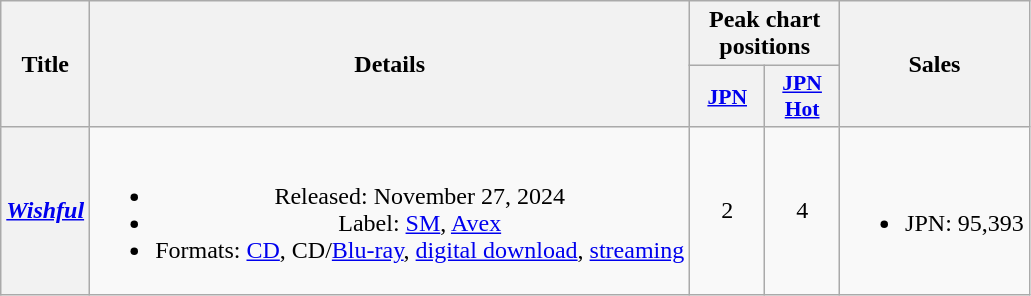<table class="wikitable plainrowheaders" style="text-align:center">
<tr>
<th scope="col" rowspan="2">Title</th>
<th scope="col" rowspan="2">Details</th>
<th scope="col" colspan="2">Peak chart positions</th>
<th scope="col" rowspan="2">Sales</th>
</tr>
<tr>
<th scope="col" style="width:3em;font-size:90%"><a href='#'>JPN</a><br></th>
<th scope="col" style="width:3em;font-size:90%"><a href='#'>JPN<br>Hot</a><br></th>
</tr>
<tr>
<th scope="row"><em><a href='#'>Wishful</a></em></th>
<td><br><ul><li>Released: November 27, 2024</li><li>Label: <a href='#'>SM</a>, <a href='#'>Avex</a></li><li>Formats: <a href='#'>CD</a>, CD/<a href='#'>Blu-ray</a>, <a href='#'>digital download</a>, <a href='#'>streaming</a></li></ul></td>
<td>2</td>
<td>4</td>
<td><br><ul><li>JPN: 95,393</li></ul></td>
</tr>
</table>
